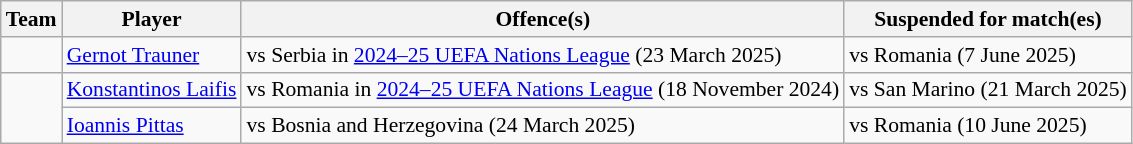<table class="wikitable" style="font-size:90%">
<tr>
<th>Team</th>
<th>Player</th>
<th>Offence(s)</th>
<th>Suspended for match(es)</th>
</tr>
<tr>
<td></td>
<td><a href='#'>Gernot Trauner</a></td>
<td> vs Serbia in <a href='#'>2024–25 UEFA Nations League</a> (23 March 2025)</td>
<td>vs Romania (7 June 2025)</td>
</tr>
<tr>
<td rowspan=2></td>
<td><a href='#'>Konstantinos Laifis</a></td>
<td> vs Romania in <a href='#'>2024–25 UEFA Nations League</a> (18 November 2024)</td>
<td>vs San Marino (21 March 2025)</td>
</tr>
<tr>
<td><a href='#'>Ioannis Pittas</a></td>
<td> vs Bosnia and Herzegovina (24 March 2025)</td>
<td>vs Romania (10 June 2025)</td>
</tr>
</table>
